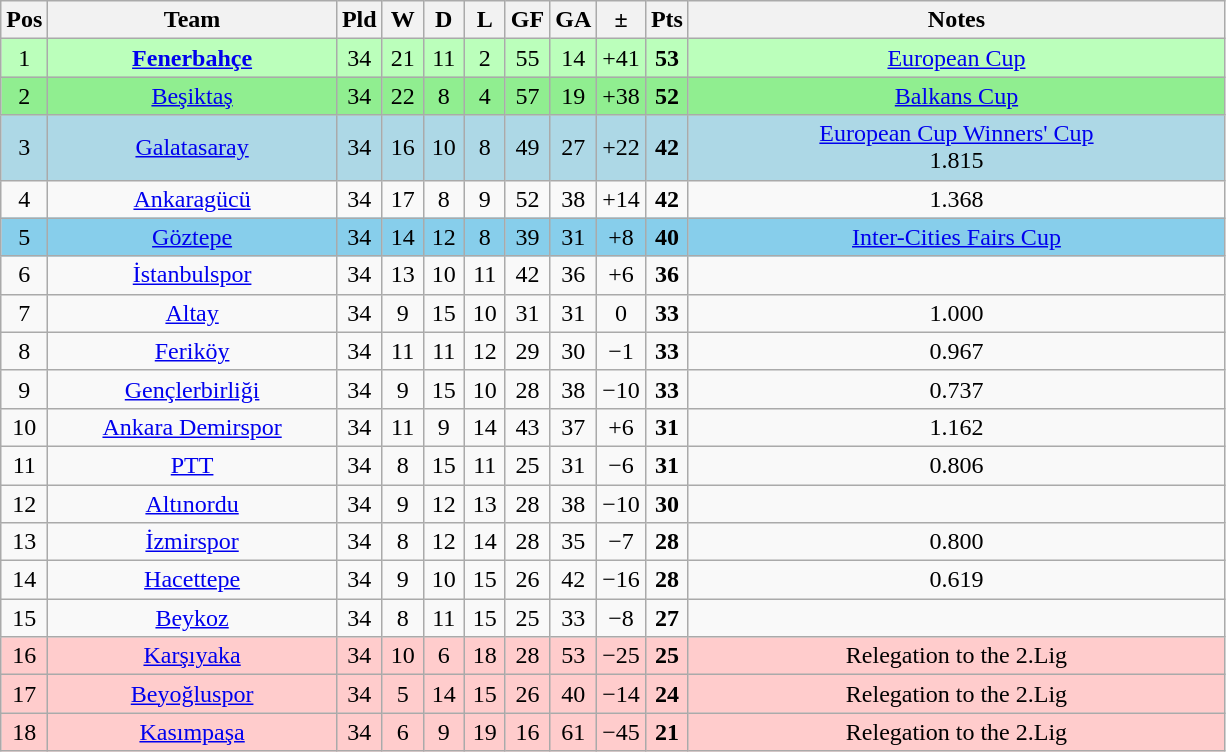<table class="wikitable sortable" style="text-align: center;">
<tr>
<th width=20>Pos</th>
<th width=185>Team</th>
<th width=20>Pld</th>
<th width=20>W</th>
<th width=20>D</th>
<th width=20>L</th>
<th width=20>GF</th>
<th width=20>GA</th>
<th width=20>±</th>
<th width=20>Pts</th>
<th width=350>Notes</th>
</tr>
<tr style="background:#bfb;">
<td>1</td>
<td><strong><a href='#'>Fenerbahçe</a></strong></td>
<td>34</td>
<td>21</td>
<td>11</td>
<td>2</td>
<td>55</td>
<td>14</td>
<td>+41</td>
<td><strong>53</strong></td>
<td><a href='#'>European Cup</a></td>
</tr>
<tr style="background:lightgreen;">
<td>2</td>
<td><a href='#'>Beşiktaş</a></td>
<td>34</td>
<td>22</td>
<td>8</td>
<td>4</td>
<td>57</td>
<td>19</td>
<td>+38</td>
<td><strong>52</strong></td>
<td><a href='#'>Balkans Cup</a></td>
</tr>
<tr style="background:lightblue;">
<td>3</td>
<td><a href='#'>Galatasaray</a></td>
<td>34</td>
<td>16</td>
<td>10</td>
<td>8</td>
<td>49</td>
<td>27</td>
<td>+22</td>
<td><strong>42</strong></td>
<td><a href='#'>European Cup Winners' Cup</a><br>1.815</td>
</tr>
<tr>
<td>4</td>
<td><a href='#'>Ankaragücü</a></td>
<td>34</td>
<td>17</td>
<td>8</td>
<td>9</td>
<td>52</td>
<td>38</td>
<td>+14</td>
<td><strong>42</strong></td>
<td>1.368</td>
</tr>
<tr style="background:skyblue;">
<td>5</td>
<td><a href='#'>Göztepe</a></td>
<td>34</td>
<td>14</td>
<td>12</td>
<td>8</td>
<td>39</td>
<td>31</td>
<td>+8</td>
<td><strong>40</strong></td>
<td><a href='#'>Inter-Cities Fairs Cup</a></td>
</tr>
<tr>
<td>6</td>
<td><a href='#'>İstanbulspor</a></td>
<td>34</td>
<td>13</td>
<td>10</td>
<td>11</td>
<td>42</td>
<td>36</td>
<td>+6</td>
<td><strong>36</strong></td>
<td></td>
</tr>
<tr>
<td>7</td>
<td><a href='#'>Altay</a></td>
<td>34</td>
<td>9</td>
<td>15</td>
<td>10</td>
<td>31</td>
<td>31</td>
<td>0</td>
<td><strong>33</strong></td>
<td>1.000</td>
</tr>
<tr>
<td>8</td>
<td><a href='#'>Feriköy</a></td>
<td>34</td>
<td>11</td>
<td>11</td>
<td>12</td>
<td>29</td>
<td>30</td>
<td>−1</td>
<td><strong>33</strong></td>
<td>0.967</td>
</tr>
<tr>
<td>9</td>
<td><a href='#'>Gençlerbirliği</a></td>
<td>34</td>
<td>9</td>
<td>15</td>
<td>10</td>
<td>28</td>
<td>38</td>
<td>−10</td>
<td><strong>33</strong></td>
<td>0.737</td>
</tr>
<tr>
<td>10</td>
<td><a href='#'>Ankara Demirspor</a></td>
<td>34</td>
<td>11</td>
<td>9</td>
<td>14</td>
<td>43</td>
<td>37</td>
<td>+6</td>
<td><strong>31</strong></td>
<td>1.162</td>
</tr>
<tr>
<td>11</td>
<td><a href='#'>PTT</a></td>
<td>34</td>
<td>8</td>
<td>15</td>
<td>11</td>
<td>25</td>
<td>31</td>
<td>−6</td>
<td><strong>31</strong></td>
<td>0.806</td>
</tr>
<tr>
<td>12</td>
<td><a href='#'>Altınordu</a></td>
<td>34</td>
<td>9</td>
<td>12</td>
<td>13</td>
<td>28</td>
<td>38</td>
<td>−10</td>
<td><strong>30</strong></td>
<td></td>
</tr>
<tr>
<td>13</td>
<td><a href='#'>İzmirspor</a></td>
<td>34</td>
<td>8</td>
<td>12</td>
<td>14</td>
<td>28</td>
<td>35</td>
<td>−7</td>
<td><strong>28</strong></td>
<td>0.800</td>
</tr>
<tr>
<td>14</td>
<td><a href='#'>Hacettepe</a></td>
<td>34</td>
<td>9</td>
<td>10</td>
<td>15</td>
<td>26</td>
<td>42</td>
<td>−16</td>
<td><strong>28</strong></td>
<td>0.619</td>
</tr>
<tr>
<td>15</td>
<td><a href='#'>Beykoz</a></td>
<td>34</td>
<td>8</td>
<td>11</td>
<td>15</td>
<td>25</td>
<td>33</td>
<td>−8</td>
<td><strong>27</strong></td>
<td></td>
</tr>
<tr style="background:#fcc;">
<td>16</td>
<td><a href='#'>Karşıyaka</a></td>
<td>34</td>
<td>10</td>
<td>6</td>
<td>18</td>
<td>28</td>
<td>53</td>
<td>−25</td>
<td><strong>25</strong></td>
<td>Relegation to the 2.Lig</td>
</tr>
<tr style="background:#fcc;">
<td>17</td>
<td><a href='#'>Beyoğluspor</a></td>
<td>34</td>
<td>5</td>
<td>14</td>
<td>15</td>
<td>26</td>
<td>40</td>
<td>−14</td>
<td><strong>24</strong></td>
<td>Relegation to the 2.Lig</td>
</tr>
<tr style="background:#fcc;">
<td>18</td>
<td><a href='#'>Kasımpaşa</a></td>
<td>34</td>
<td>6</td>
<td>9</td>
<td>19</td>
<td>16</td>
<td>61</td>
<td>−45</td>
<td><strong>21</strong></td>
<td>Relegation to the 2.Lig</td>
</tr>
</table>
